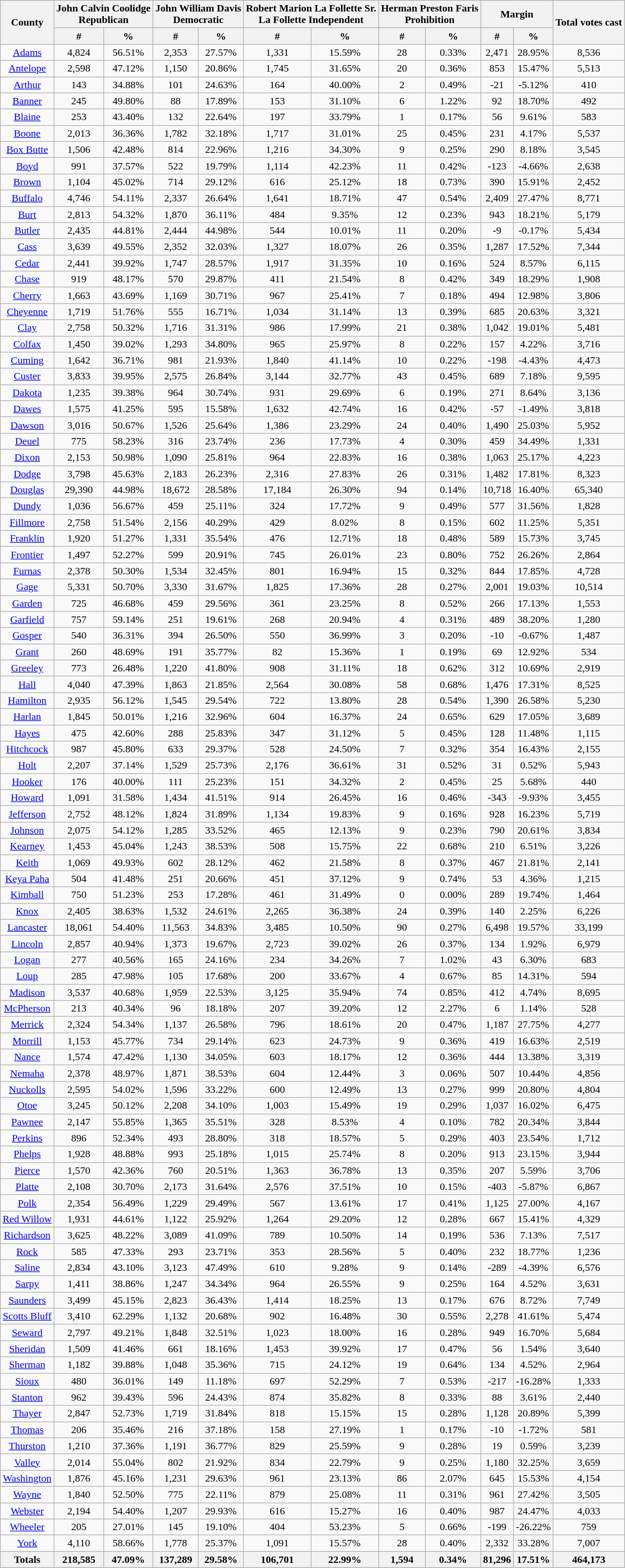<table class="wikitable sortable">
<tr>
<th rowspan="2">County</th>
<th colspan="2">John Calvin Coolidge<br>Republican</th>
<th colspan="2">John William Davis<br>Democratic</th>
<th colspan="2">Robert Marion La Follette Sr.<br>La Follette Independent</th>
<th colspan="2">Herman Preston Faris<br>Prohibition</th>
<th colspan="2">Margin</th>
<th rowspan="2">Total votes cast</th>
</tr>
<tr bgcolor="lightgrey">
<th data-sort-type="number">#</th>
<th data-sort-type="number">%</th>
<th data-sort-type="number">#</th>
<th data-sort-type="number">%</th>
<th data-sort-type="number">#</th>
<th data-sort-type="number">%</th>
<th data-sort-type="number">#</th>
<th data-sort-type="number">%</th>
<th data-sort-type="number">#</th>
<th data-sort-type="number">%</th>
</tr>
<tr style="text-align:center;">
<td><a href='#'>Adams</a></td>
<td>4,824</td>
<td>56.51%</td>
<td>2,353</td>
<td>27.57%</td>
<td>1,331</td>
<td>15.59%</td>
<td>28</td>
<td>0.33%</td>
<td>2,471</td>
<td>28.95%</td>
<td>8,536</td>
</tr>
<tr style="text-align:center;">
<td><a href='#'>Antelope</a></td>
<td>2,598</td>
<td>47.12%</td>
<td>1,150</td>
<td>20.86%</td>
<td>1,745</td>
<td>31.65%</td>
<td>20</td>
<td>0.36%</td>
<td>853</td>
<td>15.47%</td>
<td>5,513</td>
</tr>
<tr style="text-align:center;">
<td><a href='#'>Arthur</a></td>
<td>143</td>
<td>34.88%</td>
<td>101</td>
<td>24.63%</td>
<td>164</td>
<td>40.00%</td>
<td>2</td>
<td>0.49%</td>
<td>-21</td>
<td>-5.12%</td>
<td>410</td>
</tr>
<tr style="text-align:center;">
<td><a href='#'>Banner</a></td>
<td>245</td>
<td>49.80%</td>
<td>88</td>
<td>17.89%</td>
<td>153</td>
<td>31.10%</td>
<td>6</td>
<td>1.22%</td>
<td>92</td>
<td>18.70%</td>
<td>492</td>
</tr>
<tr style="text-align:center;">
<td><a href='#'>Blaine</a></td>
<td>253</td>
<td>43.40%</td>
<td>132</td>
<td>22.64%</td>
<td>197</td>
<td>33.79%</td>
<td>1</td>
<td>0.17%</td>
<td>56</td>
<td>9.61%</td>
<td>583</td>
</tr>
<tr style="text-align:center;">
<td><a href='#'>Boone</a></td>
<td>2,013</td>
<td>36.36%</td>
<td>1,782</td>
<td>32.18%</td>
<td>1,717</td>
<td>31.01%</td>
<td>25</td>
<td>0.45%</td>
<td>231</td>
<td>4.17%</td>
<td>5,537</td>
</tr>
<tr style="text-align:center;">
<td><a href='#'>Box Butte</a></td>
<td>1,506</td>
<td>42.48%</td>
<td>814</td>
<td>22.96%</td>
<td>1,216</td>
<td>34.30%</td>
<td>9</td>
<td>0.25%</td>
<td>290</td>
<td>8.18%</td>
<td>3,545</td>
</tr>
<tr style="text-align:center;">
<td><a href='#'>Boyd</a></td>
<td>991</td>
<td>37.57%</td>
<td>522</td>
<td>19.79%</td>
<td>1,114</td>
<td>42.23%</td>
<td>11</td>
<td>0.42%</td>
<td>-123</td>
<td>-4.66%</td>
<td>2,638</td>
</tr>
<tr style="text-align:center;">
<td><a href='#'>Brown</a></td>
<td>1,104</td>
<td>45.02%</td>
<td>714</td>
<td>29.12%</td>
<td>616</td>
<td>25.12%</td>
<td>18</td>
<td>0.73%</td>
<td>390</td>
<td>15.91%</td>
<td>2,452</td>
</tr>
<tr style="text-align:center;">
<td><a href='#'>Buffalo</a></td>
<td>4,746</td>
<td>54.11%</td>
<td>2,337</td>
<td>26.64%</td>
<td>1,641</td>
<td>18.71%</td>
<td>47</td>
<td>0.54%</td>
<td>2,409</td>
<td>27.47%</td>
<td>8,771</td>
</tr>
<tr style="text-align:center;">
<td><a href='#'>Burt</a></td>
<td>2,813</td>
<td>54.32%</td>
<td>1,870</td>
<td>36.11%</td>
<td>484</td>
<td>9.35%</td>
<td>12</td>
<td>0.23%</td>
<td>943</td>
<td>18.21%</td>
<td>5,179</td>
</tr>
<tr style="text-align:center;">
<td><a href='#'>Butler</a></td>
<td>2,435</td>
<td>44.81%</td>
<td>2,444</td>
<td>44.98%</td>
<td>544</td>
<td>10.01%</td>
<td>11</td>
<td>0.20%</td>
<td>-9</td>
<td>-0.17%</td>
<td>5,434</td>
</tr>
<tr style="text-align:center;">
<td><a href='#'>Cass</a></td>
<td>3,639</td>
<td>49.55%</td>
<td>2,352</td>
<td>32.03%</td>
<td>1,327</td>
<td>18.07%</td>
<td>26</td>
<td>0.35%</td>
<td>1,287</td>
<td>17.52%</td>
<td>7,344</td>
</tr>
<tr style="text-align:center;">
<td><a href='#'>Cedar</a></td>
<td>2,441</td>
<td>39.92%</td>
<td>1,747</td>
<td>28.57%</td>
<td>1,917</td>
<td>31.35%</td>
<td>10</td>
<td>0.16%</td>
<td>524</td>
<td>8.57%</td>
<td>6,115</td>
</tr>
<tr style="text-align:center;">
<td><a href='#'>Chase</a></td>
<td>919</td>
<td>48.17%</td>
<td>570</td>
<td>29.87%</td>
<td>411</td>
<td>21.54%</td>
<td>8</td>
<td>0.42%</td>
<td>349</td>
<td>18.29%</td>
<td>1,908</td>
</tr>
<tr style="text-align:center;">
<td><a href='#'>Cherry</a></td>
<td>1,663</td>
<td>43.69%</td>
<td>1,169</td>
<td>30.71%</td>
<td>967</td>
<td>25.41%</td>
<td>7</td>
<td>0.18%</td>
<td>494</td>
<td>12.98%</td>
<td>3,806</td>
</tr>
<tr style="text-align:center;">
<td><a href='#'>Cheyenne</a></td>
<td>1,719</td>
<td>51.76%</td>
<td>555</td>
<td>16.71%</td>
<td>1,034</td>
<td>31.14%</td>
<td>13</td>
<td>0.39%</td>
<td>685</td>
<td>20.63%</td>
<td>3,321</td>
</tr>
<tr style="text-align:center;">
<td><a href='#'>Clay</a></td>
<td>2,758</td>
<td>50.32%</td>
<td>1,716</td>
<td>31.31%</td>
<td>986</td>
<td>17.99%</td>
<td>21</td>
<td>0.38%</td>
<td>1,042</td>
<td>19.01%</td>
<td>5,481</td>
</tr>
<tr style="text-align:center;">
<td><a href='#'>Colfax</a></td>
<td>1,450</td>
<td>39.02%</td>
<td>1,293</td>
<td>34.80%</td>
<td>965</td>
<td>25.97%</td>
<td>8</td>
<td>0.22%</td>
<td>157</td>
<td>4.22%</td>
<td>3,716</td>
</tr>
<tr style="text-align:center;">
<td><a href='#'>Cuming</a></td>
<td>1,642</td>
<td>36.71%</td>
<td>981</td>
<td>21.93%</td>
<td>1,840</td>
<td>41.14%</td>
<td>10</td>
<td>0.22%</td>
<td>-198</td>
<td>-4.43%</td>
<td>4,473</td>
</tr>
<tr style="text-align:center;">
<td><a href='#'>Custer</a></td>
<td>3,833</td>
<td>39.95%</td>
<td>2,575</td>
<td>26.84%</td>
<td>3,144</td>
<td>32.77%</td>
<td>43</td>
<td>0.45%</td>
<td>689</td>
<td>7.18%</td>
<td>9,595</td>
</tr>
<tr style="text-align:center;">
<td><a href='#'>Dakota</a></td>
<td>1,235</td>
<td>39.38%</td>
<td>964</td>
<td>30.74%</td>
<td>931</td>
<td>29.69%</td>
<td>6</td>
<td>0.19%</td>
<td>271</td>
<td>8.64%</td>
<td>3,136</td>
</tr>
<tr style="text-align:center;">
<td><a href='#'>Dawes</a></td>
<td>1,575</td>
<td>41.25%</td>
<td>595</td>
<td>15.58%</td>
<td>1,632</td>
<td>42.74%</td>
<td>16</td>
<td>0.42%</td>
<td>-57</td>
<td>-1.49%</td>
<td>3,818</td>
</tr>
<tr style="text-align:center;">
<td><a href='#'>Dawson</a></td>
<td>3,016</td>
<td>50.67%</td>
<td>1,526</td>
<td>25.64%</td>
<td>1,386</td>
<td>23.29%</td>
<td>24</td>
<td>0.40%</td>
<td>1,490</td>
<td>25.03%</td>
<td>5,952</td>
</tr>
<tr style="text-align:center;">
<td><a href='#'>Deuel</a></td>
<td>775</td>
<td>58.23%</td>
<td>316</td>
<td>23.74%</td>
<td>236</td>
<td>17.73%</td>
<td>4</td>
<td>0.30%</td>
<td>459</td>
<td>34.49%</td>
<td>1,331</td>
</tr>
<tr style="text-align:center;">
<td><a href='#'>Dixon</a></td>
<td>2,153</td>
<td>50.98%</td>
<td>1,090</td>
<td>25.81%</td>
<td>964</td>
<td>22.83%</td>
<td>16</td>
<td>0.38%</td>
<td>1,063</td>
<td>25.17%</td>
<td>4,223</td>
</tr>
<tr style="text-align:center;">
<td><a href='#'>Dodge</a></td>
<td>3,798</td>
<td>45.63%</td>
<td>2,183</td>
<td>26.23%</td>
<td>2,316</td>
<td>27.83%</td>
<td>26</td>
<td>0.31%</td>
<td>1,482</td>
<td>17.81%</td>
<td>8,323</td>
</tr>
<tr style="text-align:center;">
<td><a href='#'>Douglas</a></td>
<td>29,390</td>
<td>44.98%</td>
<td>18,672</td>
<td>28.58%</td>
<td>17,184</td>
<td>26.30%</td>
<td>94</td>
<td>0.14%</td>
<td>10,718</td>
<td>16.40%</td>
<td>65,340</td>
</tr>
<tr style="text-align:center;">
<td><a href='#'>Dundy</a></td>
<td>1,036</td>
<td>56.67%</td>
<td>459</td>
<td>25.11%</td>
<td>324</td>
<td>17.72%</td>
<td>9</td>
<td>0.49%</td>
<td>577</td>
<td>31.56%</td>
<td>1,828</td>
</tr>
<tr style="text-align:center;">
<td><a href='#'>Fillmore</a></td>
<td>2,758</td>
<td>51.54%</td>
<td>2,156</td>
<td>40.29%</td>
<td>429</td>
<td>8.02%</td>
<td>8</td>
<td>0.15%</td>
<td>602</td>
<td>11.25%</td>
<td>5,351</td>
</tr>
<tr style="text-align:center;">
<td><a href='#'>Franklin</a></td>
<td>1,920</td>
<td>51.27%</td>
<td>1,331</td>
<td>35.54%</td>
<td>476</td>
<td>12.71%</td>
<td>18</td>
<td>0.48%</td>
<td>589</td>
<td>15.73%</td>
<td>3,745</td>
</tr>
<tr style="text-align:center;">
<td><a href='#'>Frontier</a></td>
<td>1,497</td>
<td>52.27%</td>
<td>599</td>
<td>20.91%</td>
<td>745</td>
<td>26.01%</td>
<td>23</td>
<td>0.80%</td>
<td>752</td>
<td>26.26%</td>
<td>2,864</td>
</tr>
<tr style="text-align:center;">
<td><a href='#'>Furnas</a></td>
<td>2,378</td>
<td>50.30%</td>
<td>1,534</td>
<td>32.45%</td>
<td>801</td>
<td>16.94%</td>
<td>15</td>
<td>0.32%</td>
<td>844</td>
<td>17.85%</td>
<td>4,728</td>
</tr>
<tr style="text-align:center;">
<td><a href='#'>Gage</a></td>
<td>5,331</td>
<td>50.70%</td>
<td>3,330</td>
<td>31.67%</td>
<td>1,825</td>
<td>17.36%</td>
<td>28</td>
<td>0.27%</td>
<td>2,001</td>
<td>19.03%</td>
<td>10,514</td>
</tr>
<tr style="text-align:center;">
<td><a href='#'>Garden</a></td>
<td>725</td>
<td>46.68%</td>
<td>459</td>
<td>29.56%</td>
<td>361</td>
<td>23.25%</td>
<td>8</td>
<td>0.52%</td>
<td>266</td>
<td>17.13%</td>
<td>1,553</td>
</tr>
<tr style="text-align:center;">
<td><a href='#'>Garfield</a></td>
<td>757</td>
<td>59.14%</td>
<td>251</td>
<td>19.61%</td>
<td>268</td>
<td>20.94%</td>
<td>4</td>
<td>0.31%</td>
<td>489</td>
<td>38.20%</td>
<td>1,280</td>
</tr>
<tr style="text-align:center;">
<td><a href='#'>Gosper</a></td>
<td>540</td>
<td>36.31%</td>
<td>394</td>
<td>26.50%</td>
<td>550</td>
<td>36.99%</td>
<td>3</td>
<td>0.20%</td>
<td>-10</td>
<td>-0.67%</td>
<td>1,487</td>
</tr>
<tr style="text-align:center;">
<td><a href='#'>Grant</a></td>
<td>260</td>
<td>48.69%</td>
<td>191</td>
<td>35.77%</td>
<td>82</td>
<td>15.36%</td>
<td>1</td>
<td>0.19%</td>
<td>69</td>
<td>12.92%</td>
<td>534</td>
</tr>
<tr style="text-align:center;">
<td><a href='#'>Greeley</a></td>
<td>773</td>
<td>26.48%</td>
<td>1,220</td>
<td>41.80%</td>
<td>908</td>
<td>31.11%</td>
<td>18</td>
<td>0.62%</td>
<td>312</td>
<td>10.69%</td>
<td>2,919</td>
</tr>
<tr style="text-align:center;">
<td><a href='#'>Hall</a></td>
<td>4,040</td>
<td>47.39%</td>
<td>1,863</td>
<td>21.85%</td>
<td>2,564</td>
<td>30.08%</td>
<td>58</td>
<td>0.68%</td>
<td>1,476</td>
<td>17.31%</td>
<td>8,525</td>
</tr>
<tr style="text-align:center;">
<td><a href='#'>Hamilton</a></td>
<td>2,935</td>
<td>56.12%</td>
<td>1,545</td>
<td>29.54%</td>
<td>722</td>
<td>13.80%</td>
<td>28</td>
<td>0.54%</td>
<td>1,390</td>
<td>26.58%</td>
<td>5,230</td>
</tr>
<tr style="text-align:center;">
<td><a href='#'>Harlan</a></td>
<td>1,845</td>
<td>50.01%</td>
<td>1,216</td>
<td>32.96%</td>
<td>604</td>
<td>16.37%</td>
<td>24</td>
<td>0.65%</td>
<td>629</td>
<td>17.05%</td>
<td>3,689</td>
</tr>
<tr style="text-align:center;">
<td><a href='#'>Hayes</a></td>
<td>475</td>
<td>42.60%</td>
<td>288</td>
<td>25.83%</td>
<td>347</td>
<td>31.12%</td>
<td>5</td>
<td>0.45%</td>
<td>128</td>
<td>11.48%</td>
<td>1,115</td>
</tr>
<tr style="text-align:center;">
<td><a href='#'>Hitchcock</a></td>
<td>987</td>
<td>45.80%</td>
<td>633</td>
<td>29.37%</td>
<td>528</td>
<td>24.50%</td>
<td>7</td>
<td>0.32%</td>
<td>354</td>
<td>16.43%</td>
<td>2,155</td>
</tr>
<tr style="text-align:center;">
<td><a href='#'>Holt</a></td>
<td>2,207</td>
<td>37.14%</td>
<td>1,529</td>
<td>25.73%</td>
<td>2,176</td>
<td>36.61%</td>
<td>31</td>
<td>0.52%</td>
<td>31</td>
<td>0.52%</td>
<td>5,943</td>
</tr>
<tr style="text-align:center;">
<td><a href='#'>Hooker</a></td>
<td>176</td>
<td>40.00%</td>
<td>111</td>
<td>25.23%</td>
<td>151</td>
<td>34.32%</td>
<td>2</td>
<td>0.45%</td>
<td>25</td>
<td>5.68%</td>
<td>440</td>
</tr>
<tr style="text-align:center;">
<td><a href='#'>Howard</a></td>
<td>1,091</td>
<td>31.58%</td>
<td>1,434</td>
<td>41.51%</td>
<td>914</td>
<td>26.45%</td>
<td>16</td>
<td>0.46%</td>
<td>-343</td>
<td>-9.93%</td>
<td>3,455</td>
</tr>
<tr style="text-align:center;">
<td><a href='#'>Jefferson</a></td>
<td>2,752</td>
<td>48.12%</td>
<td>1,824</td>
<td>31.89%</td>
<td>1,134</td>
<td>19.83%</td>
<td>9</td>
<td>0.16%</td>
<td>928</td>
<td>16.23%</td>
<td>5,719</td>
</tr>
<tr style="text-align:center;">
<td><a href='#'>Johnson</a></td>
<td>2,075</td>
<td>54.12%</td>
<td>1,285</td>
<td>33.52%</td>
<td>465</td>
<td>12.13%</td>
<td>9</td>
<td>0.23%</td>
<td>790</td>
<td>20.61%</td>
<td>3,834</td>
</tr>
<tr style="text-align:center;">
<td><a href='#'>Kearney</a></td>
<td>1,453</td>
<td>45.04%</td>
<td>1,243</td>
<td>38.53%</td>
<td>508</td>
<td>15.75%</td>
<td>22</td>
<td>0.68%</td>
<td>210</td>
<td>6.51%</td>
<td>3,226</td>
</tr>
<tr style="text-align:center;">
<td><a href='#'>Keith</a></td>
<td>1,069</td>
<td>49.93%</td>
<td>602</td>
<td>28.12%</td>
<td>462</td>
<td>21.58%</td>
<td>8</td>
<td>0.37%</td>
<td>467</td>
<td>21.81%</td>
<td>2,141</td>
</tr>
<tr style="text-align:center;">
<td><a href='#'>Keya Paha</a></td>
<td>504</td>
<td>41.48%</td>
<td>251</td>
<td>20.66%</td>
<td>451</td>
<td>37.12%</td>
<td>9</td>
<td>0.74%</td>
<td>53</td>
<td>4.36%</td>
<td>1,215</td>
</tr>
<tr style="text-align:center;">
<td><a href='#'>Kimball</a></td>
<td>750</td>
<td>51.23%</td>
<td>253</td>
<td>17.28%</td>
<td>461</td>
<td>31.49%</td>
<td>0</td>
<td>0.00%</td>
<td>289</td>
<td>19.74%</td>
<td>1,464</td>
</tr>
<tr style="text-align:center;">
<td><a href='#'>Knox</a></td>
<td>2,405</td>
<td>38.63%</td>
<td>1,532</td>
<td>24.61%</td>
<td>2,265</td>
<td>36.38%</td>
<td>24</td>
<td>0.39%</td>
<td>140</td>
<td>2.25%</td>
<td>6,226</td>
</tr>
<tr style="text-align:center;">
<td><a href='#'>Lancaster</a></td>
<td>18,061</td>
<td>54.40%</td>
<td>11,563</td>
<td>34.83%</td>
<td>3,485</td>
<td>10.50%</td>
<td>90</td>
<td>0.27%</td>
<td>6,498</td>
<td>19.57%</td>
<td>33,199</td>
</tr>
<tr style="text-align:center;">
<td><a href='#'>Lincoln</a></td>
<td>2,857</td>
<td>40.94%</td>
<td>1,373</td>
<td>19.67%</td>
<td>2,723</td>
<td>39.02%</td>
<td>26</td>
<td>0.37%</td>
<td>134</td>
<td>1.92%</td>
<td>6,979</td>
</tr>
<tr style="text-align:center;">
<td><a href='#'>Logan</a></td>
<td>277</td>
<td>40.56%</td>
<td>165</td>
<td>24.16%</td>
<td>234</td>
<td>34.26%</td>
<td>7</td>
<td>1.02%</td>
<td>43</td>
<td>6.30%</td>
<td>683</td>
</tr>
<tr style="text-align:center;">
<td><a href='#'>Loup</a></td>
<td>285</td>
<td>47.98%</td>
<td>105</td>
<td>17.68%</td>
<td>200</td>
<td>33.67%</td>
<td>4</td>
<td>0.67%</td>
<td>85</td>
<td>14.31%</td>
<td>594</td>
</tr>
<tr style="text-align:center;">
<td><a href='#'>Madison</a></td>
<td>3,537</td>
<td>40.68%</td>
<td>1,959</td>
<td>22.53%</td>
<td>3,125</td>
<td>35.94%</td>
<td>74</td>
<td>0.85%</td>
<td>412</td>
<td>4.74%</td>
<td>8,695</td>
</tr>
<tr style="text-align:center;">
<td><a href='#'>McPherson</a></td>
<td>213</td>
<td>40.34%</td>
<td>96</td>
<td>18.18%</td>
<td>207</td>
<td>39.20%</td>
<td>12</td>
<td>2.27%</td>
<td>6</td>
<td>1.14%</td>
<td>528</td>
</tr>
<tr style="text-align:center;">
<td><a href='#'>Merrick</a></td>
<td>2,324</td>
<td>54.34%</td>
<td>1,137</td>
<td>26.58%</td>
<td>796</td>
<td>18.61%</td>
<td>20</td>
<td>0.47%</td>
<td>1,187</td>
<td>27.75%</td>
<td>4,277</td>
</tr>
<tr style="text-align:center;">
<td><a href='#'>Morrill</a></td>
<td>1,153</td>
<td>45.77%</td>
<td>734</td>
<td>29.14%</td>
<td>623</td>
<td>24.73%</td>
<td>9</td>
<td>0.36%</td>
<td>419</td>
<td>16.63%</td>
<td>2,519</td>
</tr>
<tr style="text-align:center;">
<td><a href='#'>Nance</a></td>
<td>1,574</td>
<td>47.42%</td>
<td>1,130</td>
<td>34.05%</td>
<td>603</td>
<td>18.17%</td>
<td>12</td>
<td>0.36%</td>
<td>444</td>
<td>13.38%</td>
<td>3,319</td>
</tr>
<tr style="text-align:center;">
<td><a href='#'>Nemaha</a></td>
<td>2,378</td>
<td>48.97%</td>
<td>1,871</td>
<td>38.53%</td>
<td>604</td>
<td>12.44%</td>
<td>3</td>
<td>0.06%</td>
<td>507</td>
<td>10.44%</td>
<td>4,856</td>
</tr>
<tr style="text-align:center;">
<td><a href='#'>Nuckolls</a></td>
<td>2,595</td>
<td>54.02%</td>
<td>1,596</td>
<td>33.22%</td>
<td>600</td>
<td>12.49%</td>
<td>13</td>
<td>0.27%</td>
<td>999</td>
<td>20.80%</td>
<td>4,804</td>
</tr>
<tr style="text-align:center;">
<td><a href='#'>Otoe</a></td>
<td>3,245</td>
<td>50.12%</td>
<td>2,208</td>
<td>34.10%</td>
<td>1,003</td>
<td>15.49%</td>
<td>19</td>
<td>0.29%</td>
<td>1,037</td>
<td>16.02%</td>
<td>6,475</td>
</tr>
<tr style="text-align:center;">
<td><a href='#'>Pawnee</a></td>
<td>2,147</td>
<td>55.85%</td>
<td>1,365</td>
<td>35.51%</td>
<td>328</td>
<td>8.53%</td>
<td>4</td>
<td>0.10%</td>
<td>782</td>
<td>20.34%</td>
<td>3,844</td>
</tr>
<tr style="text-align:center;">
<td><a href='#'>Perkins</a></td>
<td>896</td>
<td>52.34%</td>
<td>493</td>
<td>28.80%</td>
<td>318</td>
<td>18.57%</td>
<td>5</td>
<td>0.29%</td>
<td>403</td>
<td>23.54%</td>
<td>1,712</td>
</tr>
<tr style="text-align:center;">
<td><a href='#'>Phelps</a></td>
<td>1,928</td>
<td>48.88%</td>
<td>993</td>
<td>25.18%</td>
<td>1,015</td>
<td>25.74%</td>
<td>8</td>
<td>0.20%</td>
<td>913</td>
<td>23.15%</td>
<td>3,944</td>
</tr>
<tr style="text-align:center;">
<td><a href='#'>Pierce</a></td>
<td>1,570</td>
<td>42.36%</td>
<td>760</td>
<td>20.51%</td>
<td>1,363</td>
<td>36.78%</td>
<td>13</td>
<td>0.35%</td>
<td>207</td>
<td>5.59%</td>
<td>3,706</td>
</tr>
<tr style="text-align:center;">
<td><a href='#'>Platte</a></td>
<td>2,108</td>
<td>30.70%</td>
<td>2,173</td>
<td>31.64%</td>
<td>2,576</td>
<td>37.51%</td>
<td>10</td>
<td>0.15%</td>
<td>-403</td>
<td>-5.87%</td>
<td>6,867</td>
</tr>
<tr style="text-align:center;">
<td><a href='#'>Polk</a></td>
<td>2,354</td>
<td>56.49%</td>
<td>1,229</td>
<td>29.49%</td>
<td>567</td>
<td>13.61%</td>
<td>17</td>
<td>0.41%</td>
<td>1,125</td>
<td>27.00%</td>
<td>4,167</td>
</tr>
<tr style="text-align:center;">
<td><a href='#'>Red Willow</a></td>
<td>1,931</td>
<td>44.61%</td>
<td>1,122</td>
<td>25.92%</td>
<td>1,264</td>
<td>29.20%</td>
<td>12</td>
<td>0.28%</td>
<td>667</td>
<td>15.41%</td>
<td>4,329</td>
</tr>
<tr style="text-align:center;">
<td><a href='#'>Richardson</a></td>
<td>3,625</td>
<td>48.22%</td>
<td>3,089</td>
<td>41.09%</td>
<td>789</td>
<td>10.50%</td>
<td>14</td>
<td>0.19%</td>
<td>536</td>
<td>7.13%</td>
<td>7,517</td>
</tr>
<tr style="text-align:center;">
<td><a href='#'>Rock</a></td>
<td>585</td>
<td>47.33%</td>
<td>293</td>
<td>23.71%</td>
<td>353</td>
<td>28.56%</td>
<td>5</td>
<td>0.40%</td>
<td>232</td>
<td>18.77%</td>
<td>1,236</td>
</tr>
<tr style="text-align:center;">
<td><a href='#'>Saline</a></td>
<td>2,834</td>
<td>43.10%</td>
<td>3,123</td>
<td>47.49%</td>
<td>610</td>
<td>9.28%</td>
<td>9</td>
<td>0.14%</td>
<td>-289</td>
<td>-4.39%</td>
<td>6,576</td>
</tr>
<tr style="text-align:center;">
<td><a href='#'>Sarpy</a></td>
<td>1,411</td>
<td>38.86%</td>
<td>1,247</td>
<td>34.34%</td>
<td>964</td>
<td>26.55%</td>
<td>9</td>
<td>0.25%</td>
<td>164</td>
<td>4.52%</td>
<td>3,631</td>
</tr>
<tr style="text-align:center;">
<td><a href='#'>Saunders</a></td>
<td>3,499</td>
<td>45.15%</td>
<td>2,823</td>
<td>36.43%</td>
<td>1,414</td>
<td>18.25%</td>
<td>13</td>
<td>0.17%</td>
<td>676</td>
<td>8.72%</td>
<td>7,749</td>
</tr>
<tr style="text-align:center;">
<td><a href='#'>Scotts Bluff</a></td>
<td>3,410</td>
<td>62.29%</td>
<td>1,132</td>
<td>20.68%</td>
<td>902</td>
<td>16.48%</td>
<td>30</td>
<td>0.55%</td>
<td>2,278</td>
<td>41.61%</td>
<td>5,474</td>
</tr>
<tr style="text-align:center;">
<td><a href='#'>Seward</a></td>
<td>2,797</td>
<td>49.21%</td>
<td>1,848</td>
<td>32.51%</td>
<td>1,023</td>
<td>18.00%</td>
<td>16</td>
<td>0.28%</td>
<td>949</td>
<td>16.70%</td>
<td>5,684</td>
</tr>
<tr style="text-align:center;">
<td><a href='#'>Sheridan</a></td>
<td>1,509</td>
<td>41.46%</td>
<td>661</td>
<td>18.16%</td>
<td>1,453</td>
<td>39.92%</td>
<td>17</td>
<td>0.47%</td>
<td>56</td>
<td>1.54%</td>
<td>3,640</td>
</tr>
<tr style="text-align:center;">
<td><a href='#'>Sherman</a></td>
<td>1,182</td>
<td>39.88%</td>
<td>1,048</td>
<td>35.36%</td>
<td>715</td>
<td>24.12%</td>
<td>19</td>
<td>0.64%</td>
<td>134</td>
<td>4.52%</td>
<td>2,964</td>
</tr>
<tr style="text-align:center;">
<td><a href='#'>Sioux</a></td>
<td>480</td>
<td>36.01%</td>
<td>149</td>
<td>11.18%</td>
<td>697</td>
<td>52.29%</td>
<td>7</td>
<td>0.53%</td>
<td>-217</td>
<td>-16.28%</td>
<td>1,333</td>
</tr>
<tr style="text-align:center;">
<td><a href='#'>Stanton</a></td>
<td>962</td>
<td>39.43%</td>
<td>596</td>
<td>24.43%</td>
<td>874</td>
<td>35.82%</td>
<td>8</td>
<td>0.33%</td>
<td>88</td>
<td>3.61%</td>
<td>2,440</td>
</tr>
<tr style="text-align:center;">
<td><a href='#'>Thayer</a></td>
<td>2,847</td>
<td>52.73%</td>
<td>1,719</td>
<td>31.84%</td>
<td>818</td>
<td>15.15%</td>
<td>15</td>
<td>0.28%</td>
<td>1,128</td>
<td>20.89%</td>
<td>5,399</td>
</tr>
<tr style="text-align:center;">
<td><a href='#'>Thomas</a></td>
<td>206</td>
<td>35.46%</td>
<td>216</td>
<td>37.18%</td>
<td>158</td>
<td>27.19%</td>
<td>1</td>
<td>0.17%</td>
<td>-10</td>
<td>-1.72%</td>
<td>581</td>
</tr>
<tr style="text-align:center;">
<td><a href='#'>Thurston</a></td>
<td>1,210</td>
<td>37.36%</td>
<td>1,191</td>
<td>36.77%</td>
<td>829</td>
<td>25.59%</td>
<td>9</td>
<td>0.28%</td>
<td>19</td>
<td>0.59%</td>
<td>3,239</td>
</tr>
<tr style="text-align:center;">
<td><a href='#'>Valley</a></td>
<td>2,014</td>
<td>55.04%</td>
<td>802</td>
<td>21.92%</td>
<td>834</td>
<td>22.79%</td>
<td>9</td>
<td>0.25%</td>
<td>1,180</td>
<td>32.25%</td>
<td>3,659</td>
</tr>
<tr style="text-align:center;">
<td><a href='#'>Washington</a></td>
<td>1,876</td>
<td>45.16%</td>
<td>1,231</td>
<td>29.63%</td>
<td>961</td>
<td>23.13%</td>
<td>86</td>
<td>2.07%</td>
<td>645</td>
<td>15.53%</td>
<td>4,154</td>
</tr>
<tr style="text-align:center;">
<td><a href='#'>Wayne</a></td>
<td>1,840</td>
<td>52.50%</td>
<td>775</td>
<td>22.11%</td>
<td>879</td>
<td>25.08%</td>
<td>11</td>
<td>0.31%</td>
<td>961</td>
<td>27.42%</td>
<td>3,505</td>
</tr>
<tr style="text-align:center;">
<td><a href='#'>Webster</a></td>
<td>2,194</td>
<td>54.40%</td>
<td>1,207</td>
<td>29.93%</td>
<td>616</td>
<td>15.27%</td>
<td>16</td>
<td>0.40%</td>
<td>987</td>
<td>24.47%</td>
<td>4,033</td>
</tr>
<tr style="text-align:center;">
<td><a href='#'>Wheeler</a></td>
<td>205</td>
<td>27.01%</td>
<td>145</td>
<td>19.10%</td>
<td>404</td>
<td>53.23%</td>
<td>5</td>
<td>0.66%</td>
<td>-199</td>
<td>-26.22%</td>
<td>759</td>
</tr>
<tr style="text-align:center;">
<td><a href='#'>York</a></td>
<td>4,110</td>
<td>58.66%</td>
<td>1,778</td>
<td>25.37%</td>
<td>1,091</td>
<td>15.57%</td>
<td>28</td>
<td>0.40%</td>
<td>2,332</td>
<td>33.28%</td>
<td>7,007</td>
</tr>
<tr style="text-align:center;">
<th>Totals</th>
<th>218,585</th>
<th>47.09%</th>
<th>137,289</th>
<th>29.58%</th>
<th>106,701</th>
<th>22.99%</th>
<th>1,594</th>
<th>0.34%</th>
<th>81,296</th>
<th>17.51%</th>
<th>464,173</th>
</tr>
</table>
